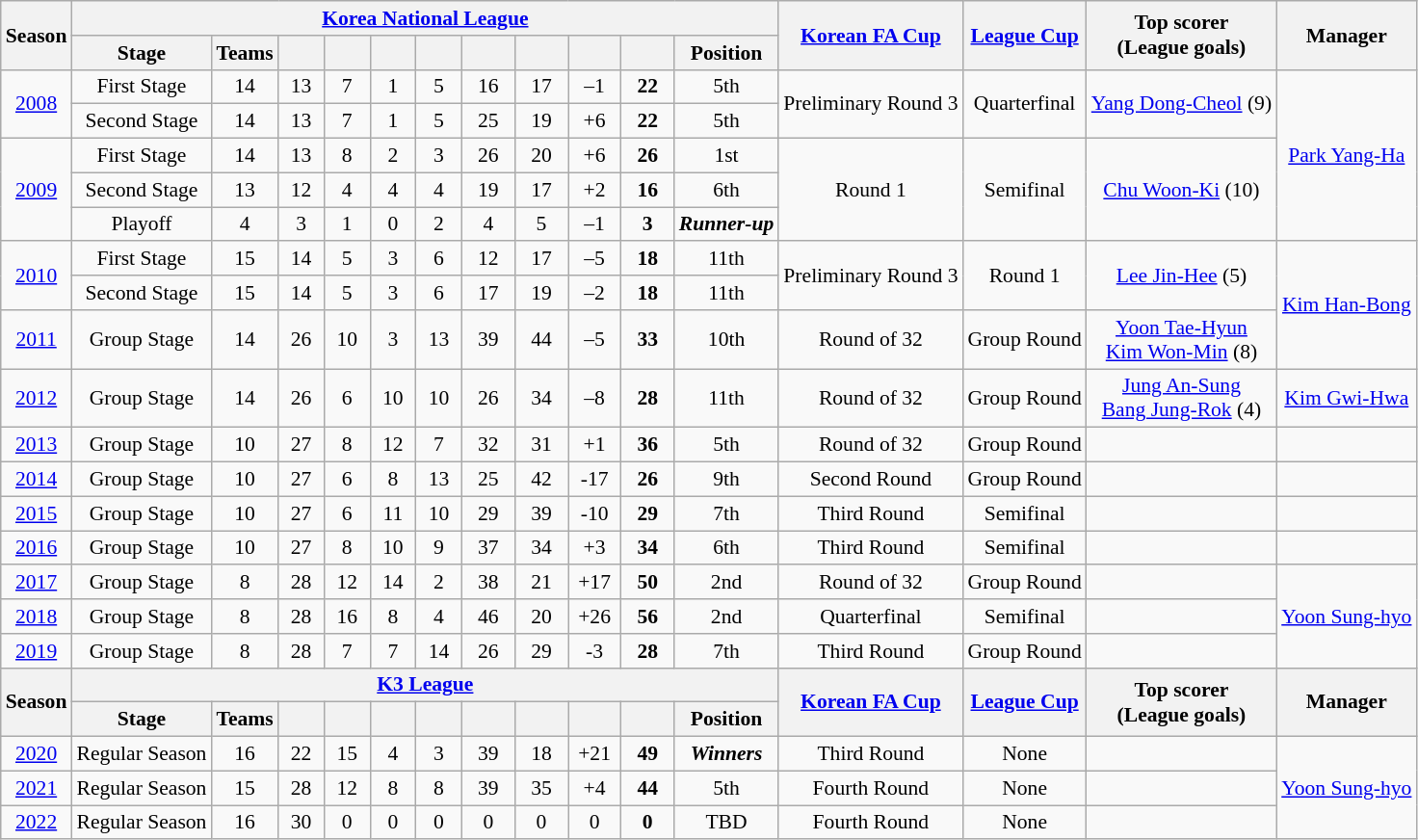<table class="wikitable" style="text-align:center; font-size:90%;">
<tr>
<th rowspan=2>Season</th>
<th colspan=11><a href='#'>Korea National League</a></th>
<th rowspan=2><a href='#'>Korean FA Cup</a></th>
<th rowspan=2><a href='#'>League Cup</a></th>
<th rowspan=2>Top scorer <br> (League goals)</th>
<th rowspan=2>Manager</th>
</tr>
<tr>
<th>Stage</th>
<th>Teams</th>
<th width=25></th>
<th width=25></th>
<th width=25></th>
<th width=25></th>
<th width=30></th>
<th width=30></th>
<th width=30></th>
<th width=30></th>
<th>Position</th>
</tr>
<tr>
<td rowspan=2><a href='#'>2008</a></td>
<td>First Stage</td>
<td>14</td>
<td>13</td>
<td>7</td>
<td>1</td>
<td>5</td>
<td>16</td>
<td>17</td>
<td>–1</td>
<td><strong>22</strong></td>
<td>5th</td>
<td rowspan=2>Preliminary Round 3</td>
<td rowspan=2>Quarterfinal</td>
<td rowspan=2> <a href='#'>Yang Dong-Cheol</a> (9)</td>
<td rowspan=5> <a href='#'>Park Yang-Ha</a></td>
</tr>
<tr>
<td>Second Stage</td>
<td>14</td>
<td>13</td>
<td>7</td>
<td>1</td>
<td>5</td>
<td>25</td>
<td>19</td>
<td>+6</td>
<td><strong>22</strong></td>
<td>5th</td>
</tr>
<tr>
<td rowspan=3><a href='#'>2009</a></td>
<td>First Stage</td>
<td>14</td>
<td>13</td>
<td>8</td>
<td>2</td>
<td>3</td>
<td>26</td>
<td>20</td>
<td>+6</td>
<td><strong>26</strong></td>
<td>1st</td>
<td rowspan=3>Round 1</td>
<td rowspan=3>Semifinal</td>
<td rowspan=3> <a href='#'>Chu Woon-Ki</a> (10)</td>
</tr>
<tr>
<td>Second Stage</td>
<td>13</td>
<td>12</td>
<td>4</td>
<td>4</td>
<td>4</td>
<td>19</td>
<td>17</td>
<td>+2</td>
<td><strong>16</strong></td>
<td>6th</td>
</tr>
<tr>
<td>Playoff</td>
<td>4</td>
<td>3</td>
<td>1</td>
<td>0</td>
<td>2</td>
<td>4</td>
<td>5</td>
<td>–1</td>
<td><strong>3</strong></td>
<td><strong><em>Runner-up</em></strong></td>
</tr>
<tr>
<td rowspan=2><a href='#'>2010</a></td>
<td>First Stage</td>
<td>15</td>
<td>14</td>
<td>5</td>
<td>3</td>
<td>6</td>
<td>12</td>
<td>17</td>
<td>–5</td>
<td><strong>18</strong></td>
<td>11th</td>
<td rowspan=2>Preliminary Round 3</td>
<td rowspan=2>Round 1</td>
<td rowspan=2> <a href='#'>Lee Jin-Hee</a> (5)</td>
<td rowspan=3> <a href='#'>Kim Han-Bong</a></td>
</tr>
<tr>
<td>Second Stage</td>
<td>15</td>
<td>14</td>
<td>5</td>
<td>3</td>
<td>6</td>
<td>17</td>
<td>19</td>
<td>–2</td>
<td><strong>18</strong></td>
<td>11th</td>
</tr>
<tr>
<td><a href='#'>2011</a></td>
<td>Group Stage</td>
<td>14</td>
<td>26</td>
<td>10</td>
<td>3</td>
<td>13</td>
<td>39</td>
<td>44</td>
<td>–5</td>
<td><strong>33</strong></td>
<td>10th</td>
<td>Round of 32</td>
<td>Group Round</td>
<td> <a href='#'>Yoon Tae-Hyun</a> <br>  <a href='#'>Kim Won-Min</a> (8)</td>
</tr>
<tr>
<td><a href='#'>2012</a></td>
<td>Group Stage</td>
<td>14</td>
<td>26</td>
<td>6</td>
<td>10</td>
<td>10</td>
<td>26</td>
<td>34</td>
<td>–8</td>
<td><strong>28</strong></td>
<td>11th</td>
<td>Round of 32</td>
<td>Group Round</td>
<td> <a href='#'>Jung An-Sung</a> <br>  <a href='#'>Bang Jung-Rok</a> (4)</td>
<td rowspan=1> <a href='#'>Kim Gwi-Hwa</a></td>
</tr>
<tr>
<td><a href='#'>2013</a></td>
<td>Group Stage</td>
<td>10</td>
<td>27</td>
<td>8</td>
<td>12</td>
<td>7</td>
<td>32</td>
<td>31</td>
<td>+1</td>
<td><strong>36</strong></td>
<td>5th</td>
<td>Round of 32</td>
<td>Group Round</td>
<td></td>
<td rowspan=1></td>
</tr>
<tr>
<td><a href='#'>2014</a></td>
<td>Group Stage</td>
<td>10</td>
<td>27</td>
<td>6</td>
<td>8</td>
<td>13</td>
<td>25</td>
<td>42</td>
<td>-17</td>
<td><strong>26</strong></td>
<td>9th</td>
<td>Second Round</td>
<td>Group Round</td>
<td></td>
<td rowspan=1></td>
</tr>
<tr>
<td><a href='#'>2015</a></td>
<td>Group Stage</td>
<td>10</td>
<td>27</td>
<td>6</td>
<td>11</td>
<td>10</td>
<td>29</td>
<td>39</td>
<td>-10</td>
<td><strong>29</strong></td>
<td>7th</td>
<td>Third Round</td>
<td>Semifinal</td>
<td></td>
<td rowspan=1></td>
</tr>
<tr>
<td><a href='#'>2016</a></td>
<td>Group Stage</td>
<td>10</td>
<td>27</td>
<td>8</td>
<td>10</td>
<td>9</td>
<td>37</td>
<td>34</td>
<td>+3</td>
<td><strong>34</strong></td>
<td>6th</td>
<td>Third Round</td>
<td>Semifinal</td>
<td></td>
<td rowspan=1></td>
</tr>
<tr>
<td><a href='#'>2017</a></td>
<td>Group Stage</td>
<td>8</td>
<td>28</td>
<td>12</td>
<td>14</td>
<td>2</td>
<td>38</td>
<td>21</td>
<td>+17</td>
<td><strong>50</strong></td>
<td>2nd</td>
<td>Round of 32</td>
<td>Group Round</td>
<td></td>
<td rowspan=3> <a href='#'>Yoon Sung-hyo</a></td>
</tr>
<tr>
<td><a href='#'>2018</a></td>
<td>Group Stage</td>
<td>8</td>
<td>28</td>
<td>16</td>
<td>8</td>
<td>4</td>
<td>46</td>
<td>20</td>
<td>+26</td>
<td><strong>56</strong></td>
<td>2nd</td>
<td>Quarterfinal</td>
<td>Semifinal</td>
<td></td>
</tr>
<tr>
<td><a href='#'>2019</a></td>
<td>Group Stage</td>
<td>8</td>
<td>28</td>
<td>7</td>
<td>7</td>
<td>14</td>
<td>26</td>
<td>29</td>
<td>-3</td>
<td><strong>28</strong></td>
<td>7th</td>
<td>Third Round</td>
<td>Group Round</td>
<td></td>
</tr>
<tr>
<th rowspan=2>Season</th>
<th colspan=11><a href='#'>K3 League</a></th>
<th rowspan=2><a href='#'>Korean FA Cup</a></th>
<th rowspan=2><a href='#'>League Cup</a></th>
<th rowspan=2>Top scorer <br> (League goals)</th>
<th rowspan=2>Manager</th>
</tr>
<tr>
<th>Stage</th>
<th>Teams</th>
<th width=25></th>
<th width=25></th>
<th width=25></th>
<th width=25></th>
<th width=30></th>
<th width=30></th>
<th width=30></th>
<th width=30></th>
<th>Position</th>
</tr>
<tr>
<td><a href='#'>2020</a></td>
<td>Regular Season</td>
<td>16</td>
<td>22</td>
<td>15</td>
<td>4</td>
<td>3</td>
<td>39</td>
<td>18</td>
<td>+21</td>
<td><strong>49</strong></td>
<td><strong><em>Winners</em></strong></td>
<td>Third Round</td>
<td>None</td>
<td></td>
<td rowspan=3> <a href='#'>Yoon Sung-hyo</a></td>
</tr>
<tr>
<td><a href='#'>2021</a></td>
<td>Regular Season</td>
<td>15</td>
<td>28</td>
<td>12</td>
<td>8</td>
<td>8</td>
<td>39</td>
<td>35</td>
<td>+4</td>
<td><strong>44</strong></td>
<td>5th</td>
<td>Fourth Round</td>
<td>None</td>
<td></td>
</tr>
<tr>
<td><a href='#'>2022</a></td>
<td>Regular Season</td>
<td>16</td>
<td>30</td>
<td>0</td>
<td>0</td>
<td>0</td>
<td>0</td>
<td>0</td>
<td>0</td>
<td><strong>0</strong></td>
<td>TBD</td>
<td>Fourth Round</td>
<td>None</td>
<td></td>
</tr>
</table>
